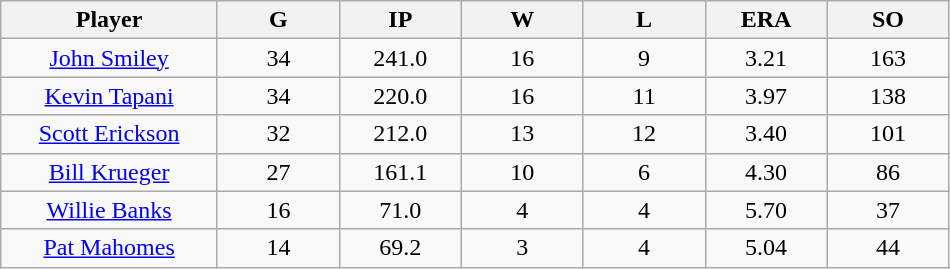<table class="wikitable sortable">
<tr>
<th bgcolor="#DDDDFF" width="16%">Player</th>
<th bgcolor="#DDDDFF" width="9%">G</th>
<th bgcolor="#DDDDFF" width="9%">IP</th>
<th bgcolor="#DDDDFF" width="9%">W</th>
<th bgcolor="#DDDDFF" width="9%">L</th>
<th bgcolor="#DDDDFF" width="9%">ERA</th>
<th bgcolor="#DDDDFF" width="9%">SO</th>
</tr>
<tr align="center">
<td><a href='#'>John Smiley</a></td>
<td>34</td>
<td>241.0</td>
<td>16</td>
<td>9</td>
<td>3.21</td>
<td>163</td>
</tr>
<tr align="center">
<td><a href='#'>Kevin Tapani</a></td>
<td>34</td>
<td>220.0</td>
<td>16</td>
<td>11</td>
<td>3.97</td>
<td>138</td>
</tr>
<tr align="center">
<td><a href='#'>Scott Erickson</a></td>
<td>32</td>
<td>212.0</td>
<td>13</td>
<td>12</td>
<td>3.40</td>
<td>101</td>
</tr>
<tr align="center">
<td><a href='#'>Bill Krueger</a></td>
<td>27</td>
<td>161.1</td>
<td>10</td>
<td>6</td>
<td>4.30</td>
<td>86</td>
</tr>
<tr align="center">
<td><a href='#'>Willie Banks</a></td>
<td>16</td>
<td>71.0</td>
<td>4</td>
<td>4</td>
<td>5.70</td>
<td>37</td>
</tr>
<tr align="center">
<td><a href='#'>Pat Mahomes</a></td>
<td>14</td>
<td>69.2</td>
<td>3</td>
<td>4</td>
<td>5.04</td>
<td>44</td>
</tr>
</table>
